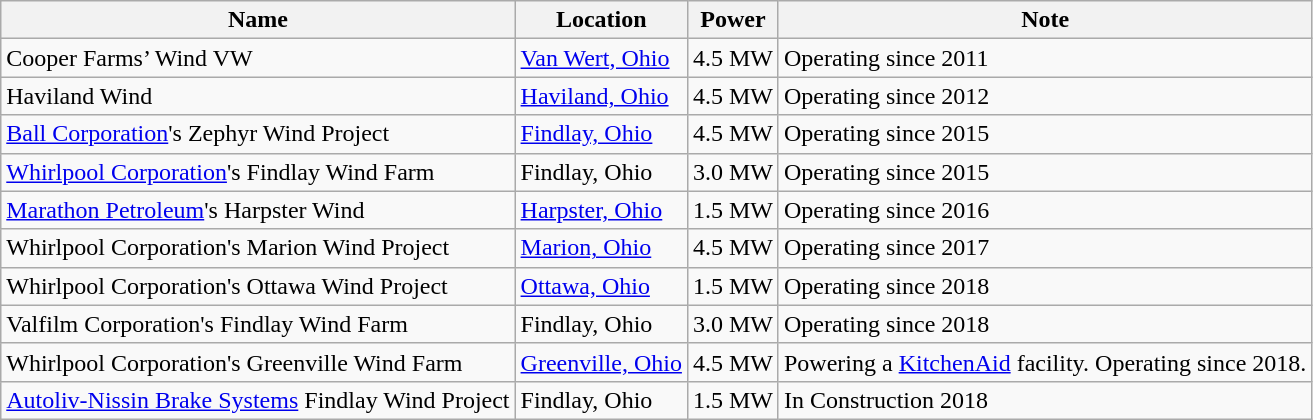<table class="wikitable">
<tr>
<th>Name</th>
<th>Location</th>
<th>Power</th>
<th>Note</th>
</tr>
<tr>
<td>Cooper Farms’ Wind VW</td>
<td><a href='#'>Van Wert, Ohio</a></td>
<td>4.5 MW</td>
<td>Operating since 2011</td>
</tr>
<tr>
<td>Haviland Wind</td>
<td><a href='#'>Haviland, Ohio</a></td>
<td>4.5 MW</td>
<td>Operating since 2012</td>
</tr>
<tr>
<td><a href='#'>Ball Corporation</a>'s Zephyr Wind Project</td>
<td><a href='#'>Findlay, Ohio</a></td>
<td>4.5 MW</td>
<td>Operating since 2015</td>
</tr>
<tr>
<td><a href='#'>Whirlpool Corporation</a>'s Findlay Wind Farm</td>
<td>Findlay, Ohio</td>
<td>3.0 MW</td>
<td>Operating since 2015</td>
</tr>
<tr>
<td><a href='#'>Marathon Petroleum</a>'s Harpster Wind</td>
<td><a href='#'>Harpster, Ohio</a></td>
<td>1.5 MW</td>
<td>Operating since 2016</td>
</tr>
<tr>
<td>Whirlpool Corporation's Marion Wind Project</td>
<td><a href='#'>Marion, Ohio</a></td>
<td>4.5 MW</td>
<td>Operating since 2017</td>
</tr>
<tr>
<td>Whirlpool Corporation's Ottawa Wind Project</td>
<td><a href='#'>Ottawa, Ohio</a></td>
<td>1.5 MW</td>
<td>Operating since 2018</td>
</tr>
<tr>
<td>Valfilm Corporation's Findlay Wind Farm</td>
<td>Findlay, Ohio</td>
<td>3.0 MW</td>
<td>Operating since 2018</td>
</tr>
<tr>
<td>Whirlpool Corporation's Greenville Wind Farm</td>
<td><a href='#'>Greenville, Ohio</a></td>
<td>4.5 MW</td>
<td>Powering a <a href='#'>KitchenAid</a> facility. Operating since 2018.</td>
</tr>
<tr>
<td><a href='#'>Autoliv-Nissin Brake Systems</a> Findlay Wind Project</td>
<td>Findlay, Ohio</td>
<td>1.5 MW</td>
<td>In Construction 2018</td>
</tr>
</table>
